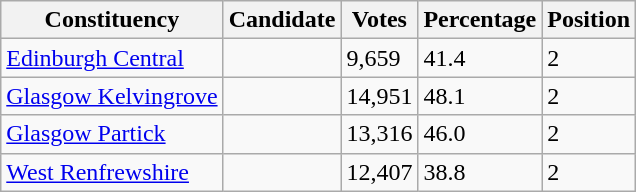<table class="wikitable sortable">
<tr>
<th>Constituency</th>
<th>Candidate</th>
<th>Votes</th>
<th>Percentage</th>
<th>Position</th>
</tr>
<tr>
<td><a href='#'>Edinburgh Central</a></td>
<td></td>
<td>9,659</td>
<td>41.4</td>
<td>2</td>
</tr>
<tr>
<td><a href='#'>Glasgow Kelvingrove</a></td>
<td></td>
<td>14,951</td>
<td>48.1</td>
<td>2</td>
</tr>
<tr>
<td><a href='#'>Glasgow Partick</a></td>
<td></td>
<td>13,316</td>
<td>46.0</td>
<td>2</td>
</tr>
<tr>
<td><a href='#'>West Renfrewshire</a></td>
<td></td>
<td>12,407</td>
<td>38.8</td>
<td>2</td>
</tr>
</table>
